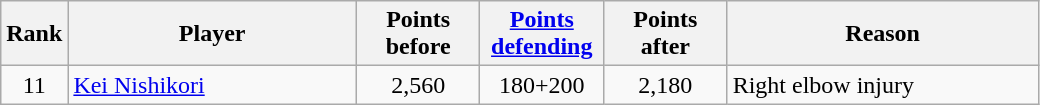<table class="wikitable sortable">
<tr>
<th style="width:30px;">Rank</th>
<th style="width:185px;">Player</th>
<th style="width:75px;">Points before</th>
<th style="width:75px;"><a href='#'>Points defending</a></th>
<th style="width:75px;">Points after</th>
<th style="width:200px;">Reason</th>
</tr>
<tr>
<td style="text-align:center;">11</td>
<td> <a href='#'>Kei Nishikori</a></td>
<td style="text-align:center;">2,560</td>
<td style="text-align:center;">180+200</td>
<td style="text-align:center;">2,180</td>
<td align="left">Right elbow injury</td>
</tr>
</table>
